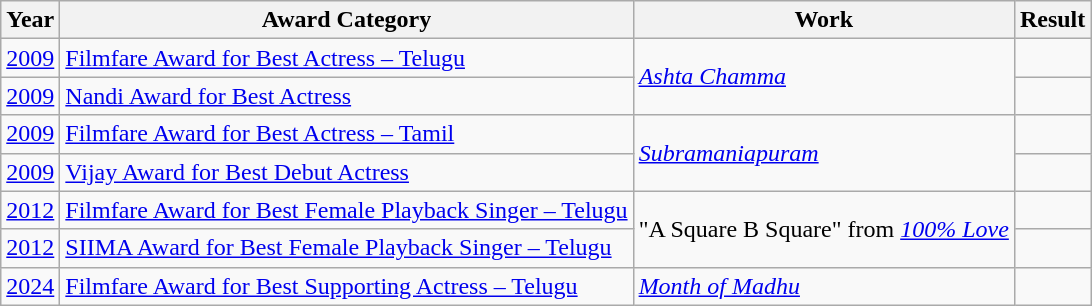<table class="wikitable">
<tr>
<th>Year</th>
<th>Award Category</th>
<th>Work</th>
<th>Result</th>
</tr>
<tr>
<td><a href='#'>2009</a></td>
<td><a href='#'>Filmfare Award for Best Actress – Telugu</a></td>
<td rowspan="2"><em><a href='#'>Ashta Chamma</a></em></td>
<td></td>
</tr>
<tr>
<td><a href='#'>2009</a></td>
<td><a href='#'>Nandi Award for Best Actress</a></td>
<td></td>
</tr>
<tr>
<td><a href='#'>2009</a></td>
<td><a href='#'>Filmfare Award for Best Actress – Tamil</a></td>
<td rowspan="2"><em><a href='#'>Subramaniapuram</a></em></td>
<td></td>
</tr>
<tr>
<td><a href='#'>2009</a></td>
<td><a href='#'>Vijay Award for Best Debut Actress</a></td>
<td></td>
</tr>
<tr>
<td><a href='#'>2012</a></td>
<td><a href='#'>Filmfare Award for Best Female Playback Singer – Telugu</a></td>
<td rowspan="2">"A Square B Square" from <a href='#'><em>100% Love</em></a></td>
<td></td>
</tr>
<tr>
<td><a href='#'>2012</a></td>
<td><a href='#'>SIIMA Award for Best Female Playback Singer – Telugu</a></td>
<td></td>
</tr>
<tr>
<td><a href='#'>2024</a></td>
<td><a href='#'>Filmfare Award for Best Supporting Actress – Telugu</a></td>
<td><em><a href='#'>Month of Madhu</a></em></td>
<td></td>
</tr>
</table>
